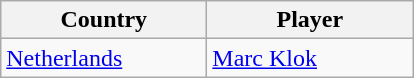<table class="wikitable">
<tr>
<th style="width:130px;">Country</th>
<th style="width:130px;">Player</th>
</tr>
<tr>
<td> <a href='#'>Netherlands</a></td>
<td><a href='#'>Marc Klok</a></td>
</tr>
</table>
